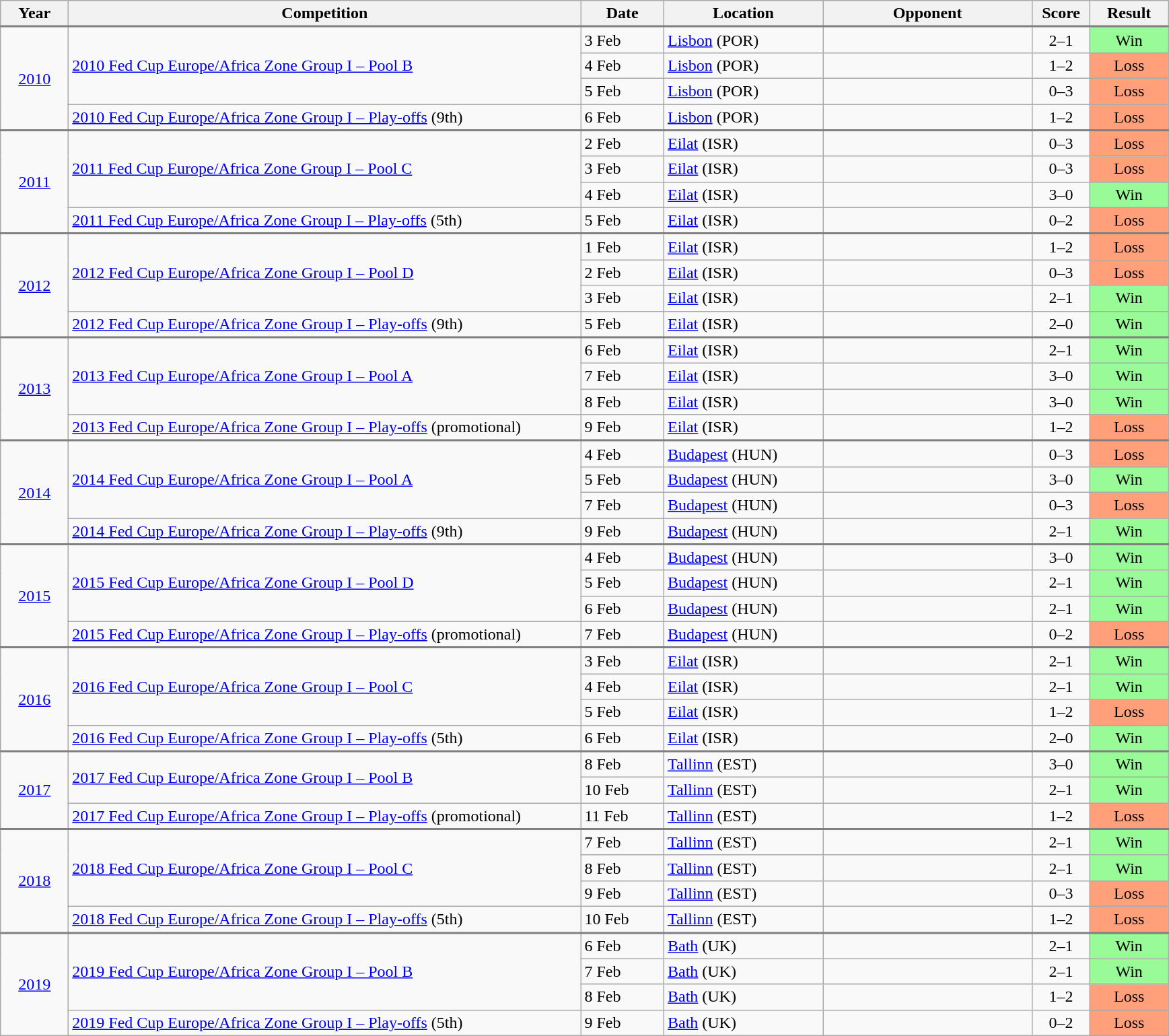<table class="wikitable collapsible collapsed">
<tr>
<th width="60">Year</th>
<th width="500">Competition</th>
<th width="75">Date</th>
<th width="150">Location</th>
<th width="200">Opponent</th>
<th width="50">Score</th>
<th width="70">Result</th>
</tr>
<tr style="border-top:2px solid gray;">
<td align="center" rowspan="4"><a href='#'>2010</a></td>
<td align="left" rowspan="3"><a href='#'>2010 Fed Cup Europe/Africa Zone Group I – Pool B</a></td>
<td>3 Feb</td>
<td><a href='#'>Lisbon</a> (POR)</td>
<td></td>
<td align="center">2–1</td>
<td align="center" bgcolor="#98FB98">Win</td>
</tr>
<tr>
<td>4 Feb</td>
<td><a href='#'>Lisbon</a> (POR)</td>
<td></td>
<td align="center">1–2</td>
<td align="center" bgcolor="#FFA07A">Loss</td>
</tr>
<tr>
<td>5 Feb</td>
<td><a href='#'>Lisbon</a> (POR)</td>
<td></td>
<td align="center">0–3</td>
<td align="center" bgcolor="#FFA07A">Loss</td>
</tr>
<tr>
<td><a href='#'>2010 Fed Cup Europe/Africa Zone Group I – Play-offs</a> (9th)</td>
<td>6 Feb</td>
<td><a href='#'>Lisbon</a> (POR)</td>
<td></td>
<td align="center">1–2</td>
<td align="center" bgcolor="#FFA07A">Loss</td>
</tr>
<tr style="border-top:2px solid gray;">
<td align="center" rowspan="4"><a href='#'>2011</a></td>
<td align="left" rowspan="3"><a href='#'>2011 Fed Cup Europe/Africa Zone Group I – Pool C</a></td>
<td>2 Feb</td>
<td><a href='#'>Eilat</a> (ISR)</td>
<td></td>
<td align="center">0–3</td>
<td align="center" bgcolor="#FFA07A">Loss</td>
</tr>
<tr>
<td>3 Feb</td>
<td><a href='#'>Eilat</a> (ISR)</td>
<td></td>
<td align="center">0–3</td>
<td align="center" bgcolor="#FFA07A">Loss</td>
</tr>
<tr>
<td>4 Feb</td>
<td><a href='#'>Eilat</a> (ISR)</td>
<td></td>
<td align="center">3–0</td>
<td align="center" bgcolor="#98FB98">Win</td>
</tr>
<tr>
<td><a href='#'>2011 Fed Cup Europe/Africa Zone Group I – Play-offs</a> (5th)</td>
<td>5 Feb</td>
<td><a href='#'>Eilat</a> (ISR)</td>
<td></td>
<td align="center">0–2</td>
<td align="center" bgcolor="#FFA07A">Loss</td>
</tr>
<tr style="border-top:2px solid gray;">
<td align="center" rowspan="4"><a href='#'>2012</a></td>
<td align="left" rowspan="3"><a href='#'>2012 Fed Cup Europe/Africa Zone Group I – Pool D</a></td>
<td>1 Feb</td>
<td><a href='#'>Eilat</a> (ISR)</td>
<td></td>
<td align="center">1–2</td>
<td align="center" bgcolor="#FFA07A">Loss</td>
</tr>
<tr>
<td>2 Feb</td>
<td><a href='#'>Eilat</a> (ISR)</td>
<td></td>
<td align="center">0–3</td>
<td align="center" bgcolor="#FFA07A">Loss</td>
</tr>
<tr>
<td>3 Feb</td>
<td><a href='#'>Eilat</a> (ISR)</td>
<td></td>
<td align="center">2–1</td>
<td align="center" bgcolor="#98FB98">Win</td>
</tr>
<tr>
<td><a href='#'>2012 Fed Cup Europe/Africa Zone Group I – Play-offs</a> (9th)</td>
<td>5 Feb</td>
<td><a href='#'>Eilat</a> (ISR)</td>
<td></td>
<td align="center">2–0</td>
<td align="center" bgcolor="#98FB98">Win</td>
</tr>
<tr style="border-top:2px solid gray;">
<td align="center" rowspan="4"><a href='#'>2013</a></td>
<td align="left" rowspan="3"><a href='#'>2013 Fed Cup Europe/Africa Zone Group I – Pool A</a></td>
<td>6 Feb</td>
<td><a href='#'>Eilat</a> (ISR)</td>
<td></td>
<td align="center">2–1</td>
<td align="center" bgcolor="#98FB98">Win</td>
</tr>
<tr>
<td>7 Feb</td>
<td><a href='#'>Eilat</a> (ISR)</td>
<td></td>
<td align="center">3–0</td>
<td align="center" bgcolor="#98FB98">Win</td>
</tr>
<tr>
<td>8 Feb</td>
<td><a href='#'>Eilat</a> (ISR)</td>
<td></td>
<td align="center">3–0</td>
<td align="center" bgcolor="#98FB98">Win</td>
</tr>
<tr>
<td><a href='#'>2013 Fed Cup Europe/Africa Zone Group I – Play-offs</a> (promotional)</td>
<td>9 Feb</td>
<td><a href='#'>Eilat</a> (ISR)</td>
<td></td>
<td align="center">1–2</td>
<td align="center" bgcolor="#FFA07A">Loss</td>
</tr>
<tr style="border-top:2px solid gray;">
<td align="center" rowspan="4"><a href='#'>2014</a></td>
<td align="left" rowspan="3"><a href='#'>2014 Fed Cup Europe/Africa Zone Group I – Pool A</a></td>
<td>4 Feb</td>
<td><a href='#'>Budapest</a> (HUN)</td>
<td></td>
<td align="center">0–3</td>
<td align="center" bgcolor="#FFA07A">Loss</td>
</tr>
<tr>
<td>5 Feb</td>
<td><a href='#'>Budapest</a> (HUN)</td>
<td></td>
<td align="center">3–0</td>
<td align="center" bgcolor="#98FB98">Win</td>
</tr>
<tr>
<td>7 Feb</td>
<td><a href='#'>Budapest</a> (HUN)</td>
<td></td>
<td align="center">0–3</td>
<td align="center" bgcolor="#FFA07A">Loss</td>
</tr>
<tr>
<td><a href='#'>2014 Fed Cup Europe/Africa Zone Group I – Play-offs</a> (9th)</td>
<td>9 Feb</td>
<td><a href='#'>Budapest</a> (HUN)</td>
<td></td>
<td align="center">2–1</td>
<td align="center" bgcolor="#98FB98">Win</td>
</tr>
<tr style="border-top:2px solid gray;">
<td align="center" rowspan="4"><a href='#'>2015</a></td>
<td align="left" rowspan="3"><a href='#'>2015 Fed Cup Europe/Africa Zone Group I – Pool D</a></td>
<td>4 Feb</td>
<td><a href='#'>Budapest</a> (HUN)</td>
<td></td>
<td align="center">3–0</td>
<td align="center" bgcolor="#98FB98">Win</td>
</tr>
<tr>
<td>5 Feb</td>
<td><a href='#'>Budapest</a> (HUN)</td>
<td></td>
<td align="center">2–1</td>
<td align="center" bgcolor="#98FB98">Win</td>
</tr>
<tr>
<td>6 Feb</td>
<td><a href='#'>Budapest</a> (HUN)</td>
<td></td>
<td align="center">2–1</td>
<td align="center" bgcolor="#98FB98">Win</td>
</tr>
<tr>
<td><a href='#'>2015 Fed Cup Europe/Africa Zone Group I – Play-offs</a> (promotional)</td>
<td>7 Feb</td>
<td><a href='#'>Budapest</a> (HUN)</td>
<td></td>
<td align="center">0–2</td>
<td align="center" bgcolor="#FFA07A">Loss</td>
</tr>
<tr style="border-top:2px solid gray;">
<td align="center" rowspan="4"><a href='#'>2016</a></td>
<td align="left" rowspan="3"><a href='#'>2016 Fed Cup Europe/Africa Zone Group I – Pool C</a></td>
<td>3 Feb</td>
<td><a href='#'>Eilat</a> (ISR)</td>
<td></td>
<td align="center">2–1</td>
<td align="center" bgcolor="#98FB98">Win</td>
</tr>
<tr>
<td>4 Feb</td>
<td><a href='#'>Eilat</a> (ISR)</td>
<td></td>
<td align="center">2–1</td>
<td align="center" bgcolor="#98FB98">Win</td>
</tr>
<tr>
<td>5 Feb</td>
<td><a href='#'>Eilat</a> (ISR)</td>
<td></td>
<td align="center">1–2</td>
<td align="center" bgcolor="#FFA07A">Loss</td>
</tr>
<tr>
<td><a href='#'>2016 Fed Cup Europe/Africa Zone Group I – Play-offs</a> (5th)</td>
<td>6 Feb</td>
<td><a href='#'>Eilat</a> (ISR)</td>
<td></td>
<td align="center">2–0</td>
<td align="center" bgcolor="#98FB98">Win</td>
</tr>
<tr style="border-top:2px solid gray;">
<td align="center" rowspan="3"><a href='#'>2017</a></td>
<td align="left" rowspan="2"><a href='#'>2017 Fed Cup Europe/Africa Zone Group I – Pool B</a></td>
<td>8 Feb</td>
<td><a href='#'>Tallinn</a> (EST)</td>
<td></td>
<td align="center">3–0</td>
<td align="center" bgcolor="#98FB98">Win</td>
</tr>
<tr>
<td>10 Feb</td>
<td><a href='#'>Tallinn</a> (EST)</td>
<td></td>
<td align="center">2–1</td>
<td align="center" bgcolor="#98FB98">Win</td>
</tr>
<tr>
<td><a href='#'>2017 Fed Cup Europe/Africa Zone Group I – Play-offs</a> (promotional)</td>
<td>11 Feb</td>
<td><a href='#'>Tallinn</a> (EST)</td>
<td></td>
<td align="center">1–2</td>
<td align="center" bgcolor="#FFA07A">Loss</td>
</tr>
<tr style="border-top:2px solid gray;">
<td align="center" rowspan="4"><a href='#'>2018</a></td>
<td align="left" rowspan="3"><a href='#'>2018 Fed Cup Europe/Africa Zone Group I – Pool C</a></td>
<td>7 Feb</td>
<td><a href='#'>Tallinn</a> (EST)</td>
<td></td>
<td align="center">2–1</td>
<td align="center" bgcolor="#98FB98">Win</td>
</tr>
<tr>
<td>8 Feb</td>
<td><a href='#'>Tallinn</a> (EST)</td>
<td></td>
<td align="center">2–1</td>
<td align="center" bgcolor="#98FB98">Win</td>
</tr>
<tr>
<td>9 Feb</td>
<td><a href='#'>Tallinn</a> (EST)</td>
<td></td>
<td align="center">0–3</td>
<td align="center" bgcolor="#FFA07A">Loss</td>
</tr>
<tr>
<td><a href='#'>2018 Fed Cup Europe/Africa Zone Group I – Play-offs</a> (5th)</td>
<td>10 Feb</td>
<td><a href='#'>Tallinn</a> (EST)</td>
<td></td>
<td align="center">1–2</td>
<td align="center" bgcolor="#FFA07A">Loss</td>
</tr>
<tr style="border-top:2px solid gray;">
<td align="center" rowspan="4"><a href='#'>2019</a></td>
<td align="left" rowspan="3"><a href='#'>2019 Fed Cup Europe/Africa Zone Group I – Pool B</a></td>
<td>6 Feb</td>
<td><a href='#'>Bath</a> (UK)</td>
<td></td>
<td align="center">2–1</td>
<td align="center" bgcolor="#98FB98">Win</td>
</tr>
<tr>
<td>7 Feb</td>
<td><a href='#'>Bath</a> (UK)</td>
<td></td>
<td align="center">2–1</td>
<td align="center" bgcolor="#98FB98">Win</td>
</tr>
<tr>
<td>8 Feb</td>
<td><a href='#'>Bath</a> (UK)</td>
<td></td>
<td align="center">1–2</td>
<td align="center" bgcolor="#FFA07A">Loss</td>
</tr>
<tr>
<td><a href='#'>2019 Fed Cup Europe/Africa Zone Group I – Play-offs</a> (5th)</td>
<td>9 Feb</td>
<td><a href='#'>Bath</a> (UK)</td>
<td></td>
<td align="center">0–2</td>
<td align="center" bgcolor="#FFA07A">Loss</td>
</tr>
</table>
